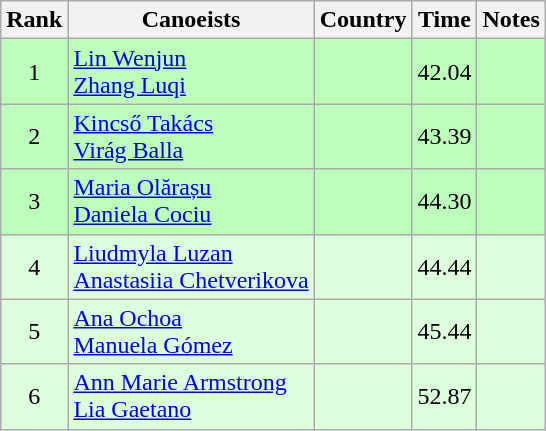<table class="wikitable" style="text-align:center">
<tr>
<th>Rank</th>
<th>Canoeists</th>
<th>Country</th>
<th>Time</th>
<th>Notes</th>
</tr>
<tr bgcolor=bbffbb>
<td>1</td>
<td align="left"><a href='#'>Lin Wenjun</a><br><a href='#'>Zhang Luqi</a></td>
<td align="left"></td>
<td>42.04</td>
<td></td>
</tr>
<tr bgcolor=bbffbb>
<td>2</td>
<td align="left"><a href='#'>Kincső Takács</a><br><a href='#'>Virág Balla</a></td>
<td align="left"></td>
<td>43.39</td>
<td></td>
</tr>
<tr bgcolor=bbffbb>
<td>3</td>
<td align="left"><a href='#'>Maria Olărașu</a><br><a href='#'>Daniela Cociu</a></td>
<td align="left"></td>
<td>44.30</td>
<td></td>
</tr>
<tr bgcolor=ddffdd>
<td>4</td>
<td align="left"><a href='#'>Liudmyla Luzan</a><br><a href='#'>Anastasiia Chetverikova</a></td>
<td align="left"></td>
<td>44.44</td>
<td></td>
</tr>
<tr bgcolor=ddffdd>
<td>5</td>
<td align="left"><a href='#'>Ana Ochoa</a><br><a href='#'>Manuela Gómez</a></td>
<td align="left"></td>
<td>45.44</td>
<td></td>
</tr>
<tr bgcolor=ddffdd>
<td>6</td>
<td align="left"><a href='#'>Ann Marie Armstrong</a><br><a href='#'>Lia Gaetano</a></td>
<td align="left"></td>
<td>52.87</td>
<td></td>
</tr>
</table>
